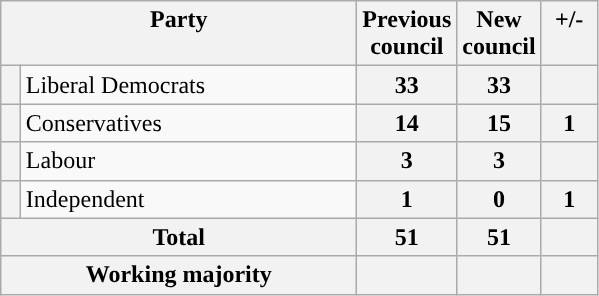<table class="wikitable">
<tr>
<th valign=top colspan="2" style="width: 230px">Party</th>
<th valign=top style="width: 30px">Previous council</th>
<th valign=top style="width: 30px">New council</th>
<th valign=top style="width: 30px">+/-</th>
</tr>
<tr>
<th style="background-color: "></th>
<td>Liberal Democrats</td>
<th align=center>33</th>
<th align=center>33</th>
<th align=center></th>
</tr>
<tr>
<th style="background-color: "></th>
<td>Conservatives</td>
<th align=center>14</th>
<th align=center>15</th>
<th align=center>1</th>
</tr>
<tr>
<th style="background-color: "></th>
<td>Labour</td>
<th align=center>3</th>
<th align=center>3</th>
<th align=center></th>
</tr>
<tr>
<th style="background-color: "></th>
<td>Independent</td>
<th align=center>1</th>
<th align=center>0</th>
<th align=center>1</th>
</tr>
<tr>
<th colspan=2>Total</th>
<th style="text-align: center">51</th>
<th style="text-align: center">51</th>
<th></th>
</tr>
<tr>
<th colspan=2>Working majority</th>
<th></th>
<th></th>
<th></th>
</tr>
</table>
